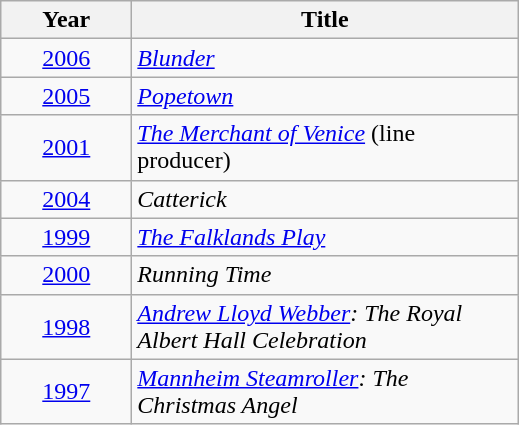<table class="wikitable">
<tr>
<th width="80">Year</th>
<th style="width:250px;">Title</th>
</tr>
<tr>
<td style="text-align:center;"><a href='#'>2006</a></td>
<td><em><a href='#'>Blunder</a></em></td>
</tr>
<tr>
<td style="text-align:center;"><a href='#'>2005</a></td>
<td><em><a href='#'>Popetown</a></em></td>
</tr>
<tr>
<td style="text-align:center;"><a href='#'>2001</a></td>
<td><em><a href='#'>The Merchant of Venice</a></em> (line producer)</td>
</tr>
<tr>
<td style="text-align:center;"><a href='#'>2004</a></td>
<td><em>Catterick</em></td>
</tr>
<tr>
<td style="text-align:center;"><a href='#'>1999</a></td>
<td><em><a href='#'>The Falklands Play</a></em></td>
</tr>
<tr>
<td style="text-align:center;"><a href='#'>2000</a></td>
<td><em>Running Time</em></td>
</tr>
<tr>
<td style="text-align:center;"><a href='#'>1998</a></td>
<td><em><a href='#'>Andrew Lloyd Webber</a>: The Royal Albert Hall Celebration</em></td>
</tr>
<tr>
<td style="text-align:center;"><a href='#'>1997</a></td>
<td><em><a href='#'>Mannheim Steamroller</a>: The Christmas Angel</em></td>
</tr>
</table>
